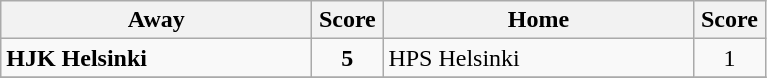<table class="wikitable">
<tr>
<th width="200">Away</th>
<th width="40">Score</th>
<th width="200">Home</th>
<th width="40">Score</th>
</tr>
<tr>
<td><strong>HJK Helsinki</strong></td>
<td align=center><strong>5</strong></td>
<td>HPS Helsinki</td>
<td align=center>1</td>
</tr>
<tr>
</tr>
</table>
